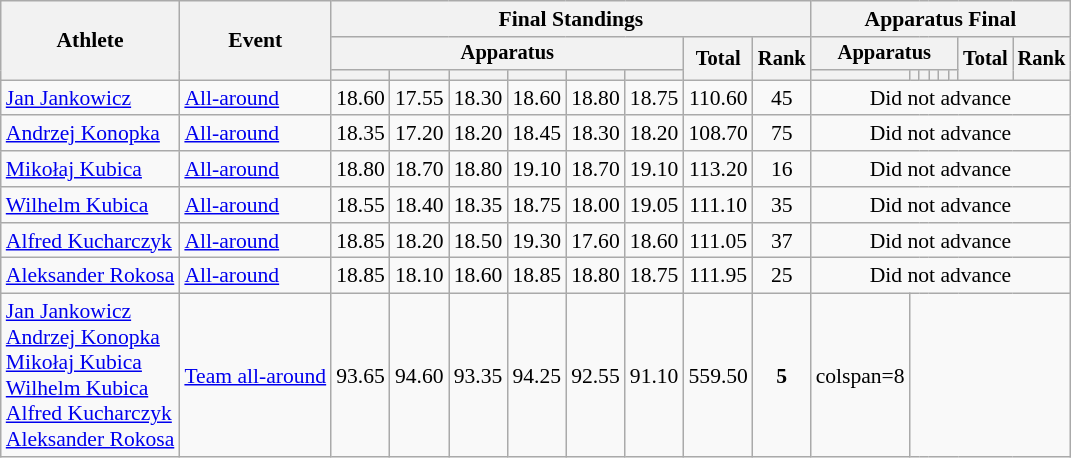<table class="wikitable" style="font-size:90%">
<tr>
<th rowspan=3>Athlete</th>
<th rowspan=3>Event</th>
<th colspan =8>Final Standings</th>
<th colspan =8>Apparatus Final</th>
</tr>
<tr style="font-size:95%">
<th colspan=6>Apparatus</th>
<th rowspan=2>Total</th>
<th rowspan=2>Rank</th>
<th colspan=6>Apparatus</th>
<th rowspan=2>Total</th>
<th rowspan=2>Rank</th>
</tr>
<tr style="font-size:95%">
<th></th>
<th></th>
<th></th>
<th></th>
<th></th>
<th></th>
<th></th>
<th></th>
<th></th>
<th></th>
<th></th>
<th></th>
</tr>
<tr align=center>
<td align=left><a href='#'>Jan Jankowicz</a></td>
<td align=left><a href='#'>All-around</a></td>
<td>18.60</td>
<td>17.55</td>
<td>18.30</td>
<td>18.60</td>
<td>18.80</td>
<td>18.75</td>
<td>110.60</td>
<td>45</td>
<td colspan=8>Did not advance</td>
</tr>
<tr align=center>
<td align=left><a href='#'>Andrzej Konopka</a></td>
<td align=left><a href='#'>All-around</a></td>
<td>18.35</td>
<td>17.20</td>
<td>18.20</td>
<td>18.45</td>
<td>18.30</td>
<td>18.20</td>
<td>108.70</td>
<td>75</td>
<td colspan=8>Did not advance</td>
</tr>
<tr align=center>
<td align=left><a href='#'>Mikołaj Kubica</a></td>
<td align=left><a href='#'>All-around</a></td>
<td>18.80</td>
<td>18.70</td>
<td>18.80</td>
<td>19.10</td>
<td>18.70</td>
<td>19.10</td>
<td>113.20</td>
<td>16</td>
<td colspan=8>Did not advance</td>
</tr>
<tr align=center>
<td align=left><a href='#'>Wilhelm Kubica</a></td>
<td align=left><a href='#'>All-around</a></td>
<td>18.55</td>
<td>18.40</td>
<td>18.35</td>
<td>18.75</td>
<td>18.00</td>
<td>19.05</td>
<td>111.10</td>
<td>35</td>
<td colspan=8>Did not advance</td>
</tr>
<tr align=center>
<td align=left><a href='#'>Alfred Kucharczyk</a></td>
<td align=left><a href='#'>All-around</a></td>
<td>18.85</td>
<td>18.20</td>
<td>18.50</td>
<td>19.30</td>
<td>17.60</td>
<td>18.60</td>
<td>111.05</td>
<td>37</td>
<td colspan=8>Did not advance</td>
</tr>
<tr align=center>
<td align=left><a href='#'>Aleksander Rokosa</a></td>
<td align=left><a href='#'>All-around</a></td>
<td>18.85</td>
<td>18.10</td>
<td>18.60</td>
<td>18.85</td>
<td>18.80</td>
<td>18.75</td>
<td>111.95</td>
<td>25</td>
<td colspan=8>Did not advance</td>
</tr>
<tr align=center>
<td align=left><a href='#'>Jan Jankowicz</a><br><a href='#'>Andrzej Konopka</a><br><a href='#'>Mikołaj Kubica</a><br><a href='#'>Wilhelm Kubica</a><br><a href='#'>Alfred Kucharczyk</a><br><a href='#'>Aleksander Rokosa</a></td>
<td align=left><a href='#'>Team all-around</a></td>
<td>93.65</td>
<td>94.60</td>
<td>93.35</td>
<td>94.25</td>
<td>92.55</td>
<td>91.10</td>
<td>559.50</td>
<td><strong>5</strong></td>
<td>colspan=8 </td>
</tr>
</table>
